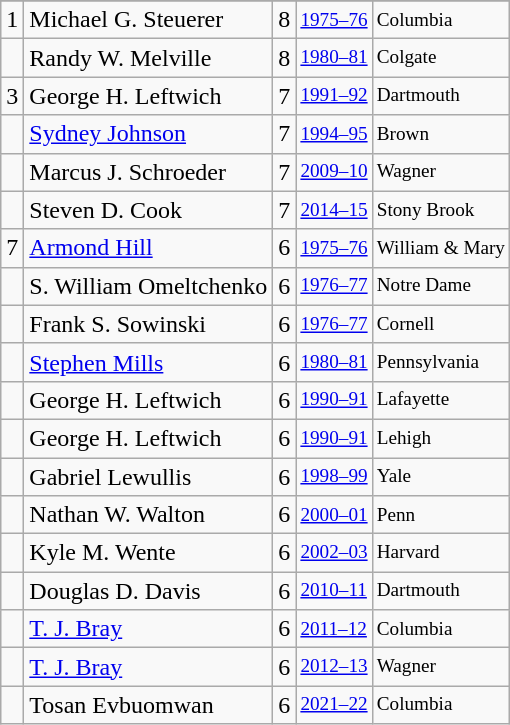<table class="wikitable">
<tr>
</tr>
<tr>
<td>1</td>
<td>Michael G. Steuerer</td>
<td>8</td>
<td style="font-size:80%;"><a href='#'>1975–76</a></td>
<td style="font-size:80%;">Columbia</td>
</tr>
<tr>
<td></td>
<td>Randy W. Melville</td>
<td>8</td>
<td style="font-size:80%;"><a href='#'>1980–81</a></td>
<td style="font-size:80%;">Colgate</td>
</tr>
<tr>
<td>3</td>
<td>George H. Leftwich</td>
<td>7</td>
<td style="font-size:80%;"><a href='#'>1991–92</a></td>
<td style="font-size:80%;">Dartmouth</td>
</tr>
<tr>
<td></td>
<td><a href='#'>Sydney Johnson</a></td>
<td>7</td>
<td style="font-size:80%;"><a href='#'>1994–95</a></td>
<td style="font-size:80%;">Brown</td>
</tr>
<tr>
<td></td>
<td>Marcus J. Schroeder</td>
<td>7</td>
<td style="font-size:80%;"><a href='#'>2009–10</a></td>
<td style="font-size:80%;">Wagner</td>
</tr>
<tr>
<td></td>
<td>Steven D. Cook</td>
<td>7</td>
<td style="font-size:80%;"><a href='#'>2014–15</a></td>
<td style="font-size:80%;">Stony Brook</td>
</tr>
<tr>
<td>7</td>
<td><a href='#'>Armond Hill</a></td>
<td>6</td>
<td style="font-size:80%;"><a href='#'>1975–76</a></td>
<td style="font-size:80%;">William & Mary</td>
</tr>
<tr>
<td></td>
<td>S. William Omeltchenko</td>
<td>6</td>
<td style="font-size:80%;"><a href='#'>1976–77</a></td>
<td style="font-size:80%;">Notre Dame</td>
</tr>
<tr>
<td></td>
<td>Frank S. Sowinski</td>
<td>6</td>
<td style="font-size:80%;"><a href='#'>1976–77</a></td>
<td style="font-size:80%;">Cornell</td>
</tr>
<tr>
<td></td>
<td><a href='#'>Stephen Mills</a></td>
<td>6</td>
<td style="font-size:80%;"><a href='#'>1980–81</a></td>
<td style="font-size:80%;">Pennsylvania</td>
</tr>
<tr>
<td></td>
<td>George H. Leftwich</td>
<td>6</td>
<td style="font-size:80%;"><a href='#'>1990–91</a></td>
<td style="font-size:80%;">Lafayette</td>
</tr>
<tr>
<td></td>
<td>George H. Leftwich</td>
<td>6</td>
<td style="font-size:80%;"><a href='#'>1990–91</a></td>
<td style="font-size:80%;">Lehigh</td>
</tr>
<tr>
<td></td>
<td>Gabriel Lewullis</td>
<td>6</td>
<td style="font-size:80%;"><a href='#'>1998–99</a></td>
<td style="font-size:80%;">Yale</td>
</tr>
<tr>
<td></td>
<td>Nathan W. Walton</td>
<td>6</td>
<td style="font-size:80%;"><a href='#'>2000–01</a></td>
<td style="font-size:80%;">Penn</td>
</tr>
<tr>
<td></td>
<td>Kyle M. Wente</td>
<td>6</td>
<td style="font-size:80%;"><a href='#'>2002–03</a></td>
<td style="font-size:80%;">Harvard</td>
</tr>
<tr>
<td></td>
<td>Douglas D. Davis</td>
<td>6</td>
<td style="font-size:80%;"><a href='#'>2010–11</a></td>
<td style="font-size:80%;">Dartmouth</td>
</tr>
<tr>
<td></td>
<td><a href='#'>T. J. Bray</a></td>
<td>6</td>
<td style="font-size:80%;"><a href='#'>2011–12</a></td>
<td style="font-size:80%;">Columbia</td>
</tr>
<tr>
<td></td>
<td><a href='#'>T. J. Bray</a></td>
<td>6</td>
<td style="font-size:80%;"><a href='#'>2012–13</a></td>
<td style="font-size:80%;">Wagner</td>
</tr>
<tr>
<td></td>
<td>Tosan Evbuomwan</td>
<td>6</td>
<td style="font-size:80%;"><a href='#'>2021–22</a></td>
<td style="font-size:80%;">Columbia</td>
</tr>
</table>
